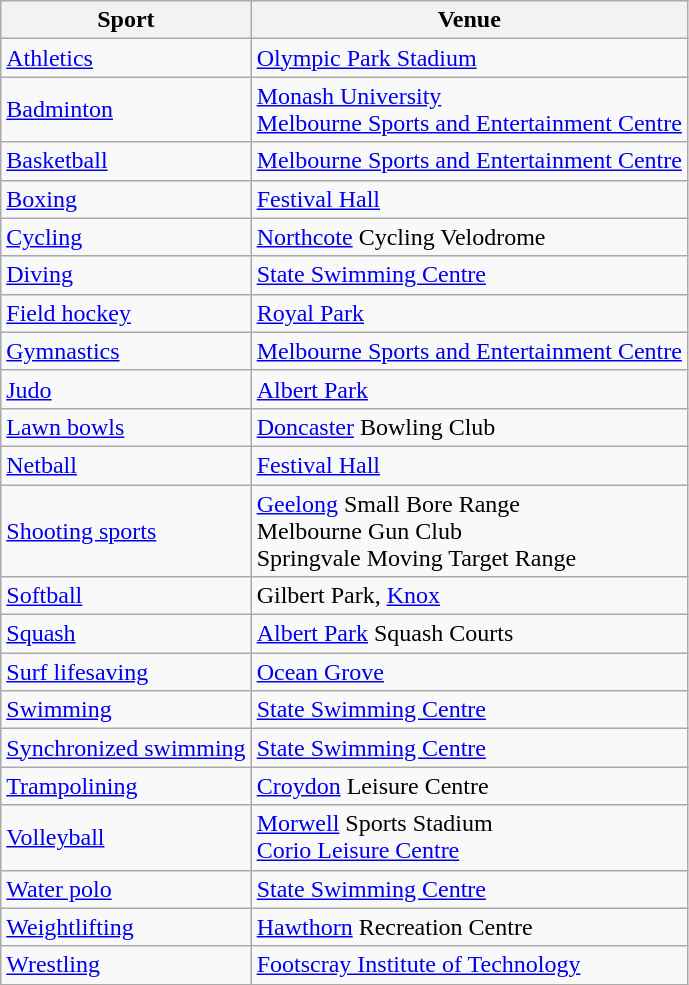<table class=wikitable>
<tr>
<th>Sport</th>
<th>Venue</th>
</tr>
<tr>
<td><a href='#'>Athletics</a></td>
<td><a href='#'>Olympic Park Stadium</a></td>
</tr>
<tr>
<td><a href='#'>Badminton</a></td>
<td><a href='#'>Monash University</a> <br><a href='#'>Melbourne Sports and Entertainment Centre</a></td>
</tr>
<tr>
<td><a href='#'>Basketball</a></td>
<td><a href='#'>Melbourne Sports and Entertainment Centre</a></td>
</tr>
<tr>
<td><a href='#'>Boxing</a></td>
<td><a href='#'>Festival Hall</a></td>
</tr>
<tr>
<td><a href='#'>Cycling</a></td>
<td><a href='#'>Northcote</a> Cycling Velodrome</td>
</tr>
<tr>
<td><a href='#'>Diving</a></td>
<td><a href='#'>State Swimming Centre</a></td>
</tr>
<tr>
<td><a href='#'>Field hockey</a></td>
<td><a href='#'>Royal Park</a></td>
</tr>
<tr>
<td><a href='#'>Gymnastics</a></td>
<td><a href='#'>Melbourne Sports and Entertainment Centre</a></td>
</tr>
<tr>
<td><a href='#'>Judo</a></td>
<td><a href='#'>Albert Park</a></td>
</tr>
<tr>
<td><a href='#'>Lawn bowls</a></td>
<td><a href='#'>Doncaster</a> Bowling Club</td>
</tr>
<tr>
<td><a href='#'>Netball</a></td>
<td><a href='#'>Festival Hall</a></td>
</tr>
<tr>
<td><a href='#'>Shooting sports</a></td>
<td><a href='#'>Geelong</a> Small Bore Range <br> Melbourne Gun Club <br> Springvale Moving Target Range</td>
</tr>
<tr>
<td><a href='#'>Softball</a></td>
<td>Gilbert Park, <a href='#'>Knox</a></td>
</tr>
<tr>
<td><a href='#'>Squash</a></td>
<td><a href='#'>Albert Park</a> Squash Courts</td>
</tr>
<tr>
<td><a href='#'>Surf lifesaving</a></td>
<td><a href='#'>Ocean Grove</a></td>
</tr>
<tr>
<td><a href='#'>Swimming</a></td>
<td><a href='#'>State Swimming Centre</a></td>
</tr>
<tr>
<td><a href='#'>Synchronized swimming</a></td>
<td><a href='#'>State Swimming Centre</a></td>
</tr>
<tr>
<td><a href='#'>Trampolining</a></td>
<td><a href='#'>Croydon</a> Leisure Centre</td>
</tr>
<tr>
<td><a href='#'>Volleyball</a></td>
<td><a href='#'>Morwell</a> Sports Stadium <br> <a href='#'>Corio Leisure Centre</a></td>
</tr>
<tr>
<td><a href='#'>Water polo</a></td>
<td><a href='#'>State Swimming Centre</a></td>
</tr>
<tr>
<td><a href='#'>Weightlifting</a></td>
<td><a href='#'>Hawthorn</a> Recreation Centre</td>
</tr>
<tr>
<td><a href='#'>Wrestling</a></td>
<td><a href='#'>Footscray Institute of Technology</a></td>
</tr>
</table>
